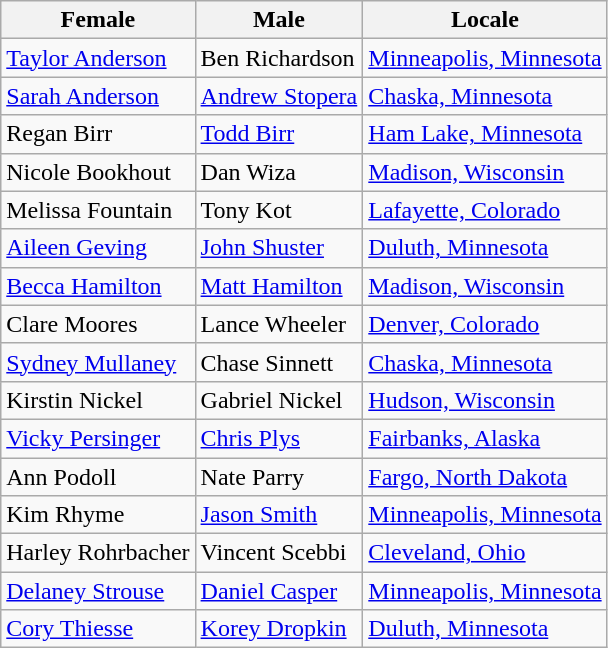<table class="wikitable">
<tr>
<th scope="col">Female</th>
<th scope="col">Male</th>
<th scope="col">Locale</th>
</tr>
<tr>
<td><a href='#'>Taylor Anderson</a></td>
<td>Ben Richardson</td>
<td> <a href='#'>Minneapolis, Minnesota</a></td>
</tr>
<tr>
<td><a href='#'>Sarah Anderson</a></td>
<td><a href='#'>Andrew Stopera</a></td>
<td> <a href='#'>Chaska, Minnesota</a></td>
</tr>
<tr>
<td>Regan Birr</td>
<td><a href='#'>Todd Birr</a></td>
<td> <a href='#'>Ham Lake, Minnesota</a></td>
</tr>
<tr>
<td>Nicole Bookhout</td>
<td>Dan Wiza</td>
<td> <a href='#'>Madison, Wisconsin</a></td>
</tr>
<tr>
<td>Melissa Fountain</td>
<td>Tony Kot</td>
<td> <a href='#'>Lafayette, Colorado</a></td>
</tr>
<tr>
<td><a href='#'>Aileen Geving</a></td>
<td><a href='#'>John Shuster</a></td>
<td> <a href='#'>Duluth, Minnesota</a></td>
</tr>
<tr>
<td><a href='#'>Becca Hamilton</a></td>
<td><a href='#'>Matt Hamilton</a></td>
<td> <a href='#'>Madison, Wisconsin</a></td>
</tr>
<tr>
<td>Clare Moores</td>
<td>Lance Wheeler</td>
<td> <a href='#'>Denver, Colorado</a></td>
</tr>
<tr>
<td><a href='#'>Sydney Mullaney</a></td>
<td>Chase Sinnett</td>
<td> <a href='#'>Chaska, Minnesota</a></td>
</tr>
<tr>
<td>Kirstin Nickel</td>
<td>Gabriel Nickel</td>
<td> <a href='#'>Hudson, Wisconsin</a></td>
</tr>
<tr>
<td><a href='#'>Vicky Persinger</a></td>
<td><a href='#'>Chris Plys</a></td>
<td> <a href='#'>Fairbanks, Alaska</a></td>
</tr>
<tr>
<td>Ann Podoll</td>
<td>Nate Parry</td>
<td> <a href='#'>Fargo, North Dakota</a></td>
</tr>
<tr>
<td>Kim Rhyme</td>
<td><a href='#'>Jason Smith</a></td>
<td> <a href='#'>Minneapolis, Minnesota</a></td>
</tr>
<tr>
<td>Harley Rohrbacher</td>
<td>Vincent Scebbi</td>
<td> <a href='#'>Cleveland, Ohio</a></td>
</tr>
<tr>
<td><a href='#'>Delaney Strouse</a></td>
<td><a href='#'>Daniel Casper</a></td>
<td> <a href='#'>Minneapolis, Minnesota</a></td>
</tr>
<tr>
<td><a href='#'>Cory Thiesse</a></td>
<td><a href='#'>Korey Dropkin</a></td>
<td> <a href='#'>Duluth, Minnesota</a></td>
</tr>
</table>
